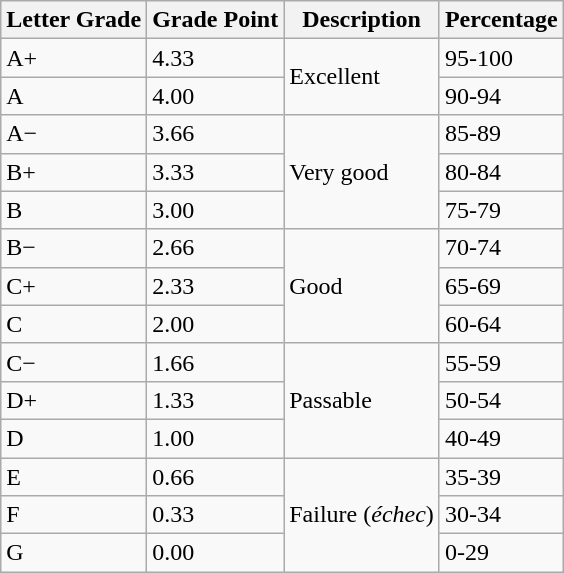<table class="wikitable">
<tr>
<th>Letter Grade</th>
<th>Grade Point</th>
<th>Description</th>
<th>Percentage</th>
</tr>
<tr>
<td>A+</td>
<td>4.33</td>
<td rowspan="2">Excellent</td>
<td>95-100</td>
</tr>
<tr>
<td>A</td>
<td>4.00</td>
<td>90-94</td>
</tr>
<tr>
<td>A−</td>
<td>3.66</td>
<td rowspan="3">Very good</td>
<td>85-89</td>
</tr>
<tr>
<td>B+</td>
<td>3.33</td>
<td>80-84</td>
</tr>
<tr>
<td>B</td>
<td>3.00</td>
<td>75-79</td>
</tr>
<tr>
<td>B−</td>
<td>2.66</td>
<td rowspan="3">Good</td>
<td>70-74</td>
</tr>
<tr>
<td>C+</td>
<td>2.33</td>
<td>65-69</td>
</tr>
<tr>
<td>C</td>
<td>2.00</td>
<td>60-64</td>
</tr>
<tr>
<td>C−</td>
<td>1.66</td>
<td rowspan="3">Passable</td>
<td>55-59</td>
</tr>
<tr>
<td>D+</td>
<td>1.33</td>
<td>50-54</td>
</tr>
<tr>
<td>D</td>
<td>1.00</td>
<td>40-49</td>
</tr>
<tr>
<td>E</td>
<td>0.66</td>
<td rowspan="3">Failure (<em>échec</em>)</td>
<td>35-39</td>
</tr>
<tr>
<td>F</td>
<td>0.33</td>
<td>30-34</td>
</tr>
<tr>
<td>G</td>
<td>0.00</td>
<td>0-29</td>
</tr>
</table>
